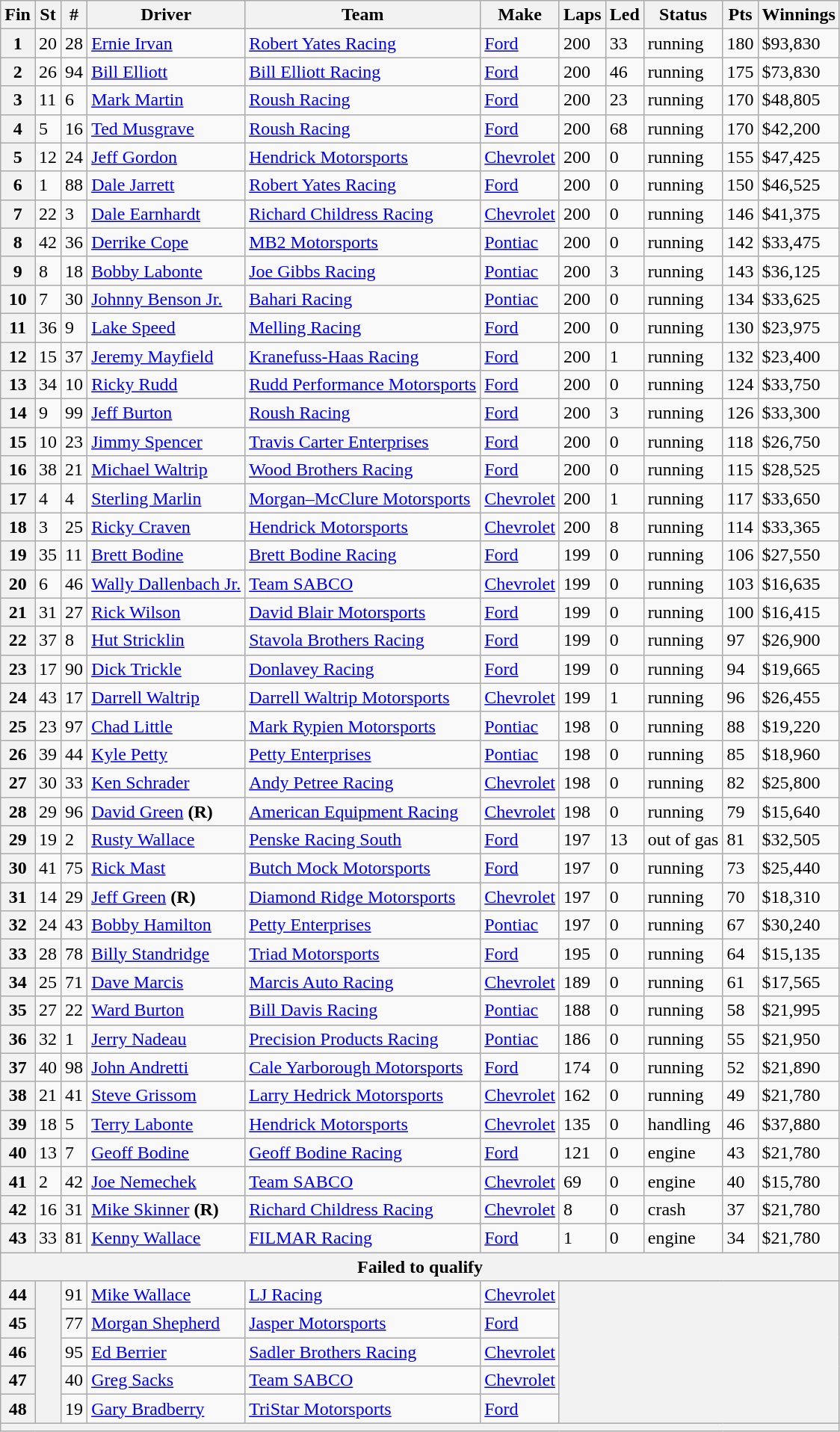<table class="wikitable">
<tr>
<th>Fin</th>
<th>St</th>
<th>#</th>
<th>Driver</th>
<th>Team</th>
<th>Make</th>
<th>Laps</th>
<th>Led</th>
<th>Status</th>
<th>Pts</th>
<th>Winnings</th>
</tr>
<tr>
<th>1</th>
<td>20</td>
<td>28</td>
<td><a href='#'>Ernie Irvan</a></td>
<td><a href='#'>Robert Yates Racing</a></td>
<td><a href='#'>Ford</a></td>
<td>200</td>
<td>33</td>
<td>running</td>
<td>180</td>
<td>$93,830</td>
</tr>
<tr>
<th>2</th>
<td>26</td>
<td>94</td>
<td><a href='#'>Bill Elliott</a></td>
<td><a href='#'>Bill Elliott Racing</a></td>
<td><a href='#'>Ford</a></td>
<td>200</td>
<td>46</td>
<td>running</td>
<td>175</td>
<td>$73,830</td>
</tr>
<tr>
<th>3</th>
<td>11</td>
<td>6</td>
<td><a href='#'>Mark Martin</a></td>
<td><a href='#'>Roush Racing</a></td>
<td><a href='#'>Ford</a></td>
<td>200</td>
<td>23</td>
<td>running</td>
<td>170</td>
<td>$48,805</td>
</tr>
<tr>
<th>4</th>
<td>5</td>
<td>16</td>
<td><a href='#'>Ted Musgrave</a></td>
<td><a href='#'>Roush Racing</a></td>
<td><a href='#'>Ford</a></td>
<td>200</td>
<td>68</td>
<td>running</td>
<td>170</td>
<td>$42,200</td>
</tr>
<tr>
<th>5</th>
<td>12</td>
<td>24</td>
<td><a href='#'>Jeff Gordon</a></td>
<td><a href='#'>Hendrick Motorsports</a></td>
<td><a href='#'>Chevrolet</a></td>
<td>200</td>
<td>0</td>
<td>running</td>
<td>155</td>
<td>$47,425</td>
</tr>
<tr>
<th>6</th>
<td>1</td>
<td>88</td>
<td><a href='#'>Dale Jarrett</a></td>
<td><a href='#'>Robert Yates Racing</a></td>
<td><a href='#'>Ford</a></td>
<td>200</td>
<td>0</td>
<td>running</td>
<td>150</td>
<td>$46,525</td>
</tr>
<tr>
<th>7</th>
<td>22</td>
<td>3</td>
<td><a href='#'>Dale Earnhardt</a></td>
<td><a href='#'>Richard Childress Racing</a></td>
<td><a href='#'>Chevrolet</a></td>
<td>200</td>
<td>0</td>
<td>running</td>
<td>146</td>
<td>$41,375</td>
</tr>
<tr>
<th>8</th>
<td>42</td>
<td>36</td>
<td><a href='#'>Derrike Cope</a></td>
<td><a href='#'>MB2 Motorsports</a></td>
<td><a href='#'>Pontiac</a></td>
<td>200</td>
<td>0</td>
<td>running</td>
<td>142</td>
<td>$33,475</td>
</tr>
<tr>
<th>9</th>
<td>8</td>
<td>18</td>
<td><a href='#'>Bobby Labonte</a></td>
<td><a href='#'>Joe Gibbs Racing</a></td>
<td><a href='#'>Pontiac</a></td>
<td>200</td>
<td>3</td>
<td>running</td>
<td>143</td>
<td>$36,125</td>
</tr>
<tr>
<th>10</th>
<td>7</td>
<td>30</td>
<td><a href='#'>Johnny Benson Jr.</a></td>
<td><a href='#'>Bahari Racing</a></td>
<td><a href='#'>Pontiac</a></td>
<td>200</td>
<td>0</td>
<td>running</td>
<td>134</td>
<td>$33,625</td>
</tr>
<tr>
<th>11</th>
<td>36</td>
<td>9</td>
<td><a href='#'>Lake Speed</a></td>
<td><a href='#'>Melling Racing</a></td>
<td><a href='#'>Ford</a></td>
<td>200</td>
<td>0</td>
<td>running</td>
<td>130</td>
<td>$23,975</td>
</tr>
<tr>
<th>12</th>
<td>15</td>
<td>37</td>
<td><a href='#'>Jeremy Mayfield</a></td>
<td><a href='#'>Kranefuss-Haas Racing</a></td>
<td><a href='#'>Ford</a></td>
<td>200</td>
<td>1</td>
<td>running</td>
<td>132</td>
<td>$23,400</td>
</tr>
<tr>
<th>13</th>
<td>34</td>
<td>10</td>
<td><a href='#'>Ricky Rudd</a></td>
<td><a href='#'>Rudd Performance Motorsports</a></td>
<td><a href='#'>Ford</a></td>
<td>200</td>
<td>0</td>
<td>running</td>
<td>124</td>
<td>$33,750</td>
</tr>
<tr>
<th>14</th>
<td>9</td>
<td>99</td>
<td><a href='#'>Jeff Burton</a></td>
<td><a href='#'>Roush Racing</a></td>
<td><a href='#'>Ford</a></td>
<td>200</td>
<td>3</td>
<td>running</td>
<td>126</td>
<td>$33,300</td>
</tr>
<tr>
<th>15</th>
<td>10</td>
<td>23</td>
<td><a href='#'>Jimmy Spencer</a></td>
<td><a href='#'>Travis Carter Enterprises</a></td>
<td><a href='#'>Ford</a></td>
<td>200</td>
<td>0</td>
<td>running</td>
<td>118</td>
<td>$26,750</td>
</tr>
<tr>
<th>16</th>
<td>38</td>
<td>21</td>
<td><a href='#'>Michael Waltrip</a></td>
<td><a href='#'>Wood Brothers Racing</a></td>
<td><a href='#'>Ford</a></td>
<td>200</td>
<td>0</td>
<td>running</td>
<td>115</td>
<td>$28,525</td>
</tr>
<tr>
<th>17</th>
<td>4</td>
<td>4</td>
<td><a href='#'>Sterling Marlin</a></td>
<td><a href='#'>Morgan–McClure Motorsports</a></td>
<td><a href='#'>Chevrolet</a></td>
<td>200</td>
<td>1</td>
<td>running</td>
<td>117</td>
<td>$33,650</td>
</tr>
<tr>
<th>18</th>
<td>3</td>
<td>25</td>
<td><a href='#'>Ricky Craven</a></td>
<td><a href='#'>Hendrick Motorsports</a></td>
<td><a href='#'>Chevrolet</a></td>
<td>200</td>
<td>8</td>
<td>running</td>
<td>114</td>
<td>$33,365</td>
</tr>
<tr>
<th>19</th>
<td>35</td>
<td>11</td>
<td><a href='#'>Brett Bodine</a></td>
<td><a href='#'>Brett Bodine Racing</a></td>
<td><a href='#'>Ford</a></td>
<td>199</td>
<td>0</td>
<td>running</td>
<td>106</td>
<td>$27,550</td>
</tr>
<tr>
<th>20</th>
<td>6</td>
<td>46</td>
<td><a href='#'>Wally Dallenbach Jr.</a></td>
<td><a href='#'>Team SABCO</a></td>
<td><a href='#'>Chevrolet</a></td>
<td>199</td>
<td>0</td>
<td>running</td>
<td>103</td>
<td>$16,635</td>
</tr>
<tr>
<th>21</th>
<td>31</td>
<td>27</td>
<td><a href='#'>Rick Wilson</a></td>
<td><a href='#'>David Blair Motorsports</a></td>
<td><a href='#'>Ford</a></td>
<td>199</td>
<td>0</td>
<td>running</td>
<td>100</td>
<td>$16,415</td>
</tr>
<tr>
<th>22</th>
<td>37</td>
<td>8</td>
<td><a href='#'>Hut Stricklin</a></td>
<td><a href='#'>Stavola Brothers Racing</a></td>
<td><a href='#'>Ford</a></td>
<td>199</td>
<td>0</td>
<td>running</td>
<td>97</td>
<td>$26,900</td>
</tr>
<tr>
<th>23</th>
<td>17</td>
<td>90</td>
<td><a href='#'>Dick Trickle</a></td>
<td><a href='#'>Donlavey Racing</a></td>
<td><a href='#'>Ford</a></td>
<td>199</td>
<td>0</td>
<td>running</td>
<td>94</td>
<td>$19,665</td>
</tr>
<tr>
<th>24</th>
<td>43</td>
<td>17</td>
<td><a href='#'>Darrell Waltrip</a></td>
<td><a href='#'>Darrell Waltrip Motorsports</a></td>
<td><a href='#'>Chevrolet</a></td>
<td>199</td>
<td>1</td>
<td>running</td>
<td>96</td>
<td>$26,455</td>
</tr>
<tr>
<th>25</th>
<td>23</td>
<td>97</td>
<td><a href='#'>Chad Little</a></td>
<td><a href='#'>Mark Rypien Motorsports</a></td>
<td><a href='#'>Pontiac</a></td>
<td>198</td>
<td>0</td>
<td>running</td>
<td>88</td>
<td>$19,220</td>
</tr>
<tr>
<th>26</th>
<td>39</td>
<td>44</td>
<td><a href='#'>Kyle Petty</a></td>
<td><a href='#'>Petty Enterprises</a></td>
<td><a href='#'>Pontiac</a></td>
<td>198</td>
<td>0</td>
<td>running</td>
<td>85</td>
<td>$18,960</td>
</tr>
<tr>
<th>27</th>
<td>30</td>
<td>33</td>
<td><a href='#'>Ken Schrader</a></td>
<td><a href='#'>Andy Petree Racing</a></td>
<td><a href='#'>Chevrolet</a></td>
<td>198</td>
<td>0</td>
<td>running</td>
<td>82</td>
<td>$25,800</td>
</tr>
<tr>
<th>28</th>
<td>29</td>
<td>96</td>
<td><a href='#'>David Green</a> <strong>(R)</strong></td>
<td><a href='#'>American Equipment Racing</a></td>
<td><a href='#'>Chevrolet</a></td>
<td>198</td>
<td>0</td>
<td>running</td>
<td>79</td>
<td>$15,640</td>
</tr>
<tr>
<th>29</th>
<td>19</td>
<td>2</td>
<td><a href='#'>Rusty Wallace</a></td>
<td><a href='#'>Penske Racing South</a></td>
<td><a href='#'>Ford</a></td>
<td>197</td>
<td>13</td>
<td>out of gas</td>
<td>81</td>
<td>$32,505</td>
</tr>
<tr>
<th>30</th>
<td>41</td>
<td>75</td>
<td><a href='#'>Rick Mast</a></td>
<td><a href='#'>Butch Mock Motorsports</a></td>
<td><a href='#'>Ford</a></td>
<td>197</td>
<td>0</td>
<td>running</td>
<td>73</td>
<td>$25,440</td>
</tr>
<tr>
<th>31</th>
<td>14</td>
<td>29</td>
<td><a href='#'>Jeff Green</a> <strong>(R)</strong></td>
<td><a href='#'>Diamond Ridge Motorsports</a></td>
<td><a href='#'>Chevrolet</a></td>
<td>197</td>
<td>0</td>
<td>running</td>
<td>70</td>
<td>$18,310</td>
</tr>
<tr>
<th>32</th>
<td>24</td>
<td>43</td>
<td><a href='#'>Bobby Hamilton</a></td>
<td><a href='#'>Petty Enterprises</a></td>
<td><a href='#'>Pontiac</a></td>
<td>197</td>
<td>0</td>
<td>running</td>
<td>67</td>
<td>$30,240</td>
</tr>
<tr>
<th>33</th>
<td>28</td>
<td>78</td>
<td><a href='#'>Billy Standridge</a></td>
<td><a href='#'>Triad Motorsports</a></td>
<td><a href='#'>Ford</a></td>
<td>195</td>
<td>0</td>
<td>running</td>
<td>64</td>
<td>$15,135</td>
</tr>
<tr>
<th>34</th>
<td>25</td>
<td>71</td>
<td><a href='#'>Dave Marcis</a></td>
<td><a href='#'>Marcis Auto Racing</a></td>
<td><a href='#'>Chevrolet</a></td>
<td>189</td>
<td>0</td>
<td>running</td>
<td>61</td>
<td>$17,565</td>
</tr>
<tr>
<th>35</th>
<td>27</td>
<td>22</td>
<td><a href='#'>Ward Burton</a></td>
<td><a href='#'>Bill Davis Racing</a></td>
<td><a href='#'>Pontiac</a></td>
<td>188</td>
<td>0</td>
<td>running</td>
<td>58</td>
<td>$21,995</td>
</tr>
<tr>
<th>36</th>
<td>32</td>
<td>1</td>
<td><a href='#'>Jerry Nadeau</a></td>
<td><a href='#'>Precision Products Racing</a></td>
<td><a href='#'>Pontiac</a></td>
<td>186</td>
<td>0</td>
<td>running</td>
<td>55</td>
<td>$21,950</td>
</tr>
<tr>
<th>37</th>
<td>40</td>
<td>98</td>
<td><a href='#'>John Andretti</a></td>
<td><a href='#'>Cale Yarborough Motorsports</a></td>
<td><a href='#'>Ford</a></td>
<td>174</td>
<td>0</td>
<td>running</td>
<td>52</td>
<td>$21,890</td>
</tr>
<tr>
<th>38</th>
<td>21</td>
<td>41</td>
<td><a href='#'>Steve Grissom</a></td>
<td><a href='#'>Larry Hedrick Motorsports</a></td>
<td><a href='#'>Chevrolet</a></td>
<td>162</td>
<td>0</td>
<td>running</td>
<td>49</td>
<td>$21,780</td>
</tr>
<tr>
<th>39</th>
<td>18</td>
<td>5</td>
<td><a href='#'>Terry Labonte</a></td>
<td><a href='#'>Hendrick Motorsports</a></td>
<td><a href='#'>Chevrolet</a></td>
<td>135</td>
<td>0</td>
<td>handling</td>
<td>46</td>
<td>$37,880</td>
</tr>
<tr>
<th>40</th>
<td>13</td>
<td>7</td>
<td><a href='#'>Geoff Bodine</a></td>
<td><a href='#'>Geoff Bodine Racing</a></td>
<td><a href='#'>Ford</a></td>
<td>121</td>
<td>0</td>
<td>engine</td>
<td>43</td>
<td>$21,780</td>
</tr>
<tr>
<th>41</th>
<td>2</td>
<td>42</td>
<td><a href='#'>Joe Nemechek</a></td>
<td><a href='#'>Team SABCO</a></td>
<td><a href='#'>Chevrolet</a></td>
<td>69</td>
<td>0</td>
<td>engine</td>
<td>40</td>
<td>$15,780</td>
</tr>
<tr>
<th>42</th>
<td>16</td>
<td>31</td>
<td><a href='#'>Mike Skinner</a> <strong>(R)</strong></td>
<td><a href='#'>Richard Childress Racing</a></td>
<td><a href='#'>Chevrolet</a></td>
<td>8</td>
<td>0</td>
<td>crash</td>
<td>37</td>
<td>$21,780</td>
</tr>
<tr>
<th>43</th>
<td>33</td>
<td>81</td>
<td><a href='#'>Kenny Wallace</a></td>
<td><a href='#'>FILMAR Racing</a></td>
<td><a href='#'>Ford</a></td>
<td>1</td>
<td>0</td>
<td>engine</td>
<td>34</td>
<td>$21,780</td>
</tr>
<tr>
<th colspan="11">Failed to qualify</th>
</tr>
<tr>
<th>44</th>
<th rowspan="5"></th>
<td>91</td>
<td><a href='#'>Mike Wallace</a></td>
<td><a href='#'>LJ Racing</a></td>
<td><a href='#'>Chevrolet</a></td>
<th colspan="5" rowspan="5"></th>
</tr>
<tr>
<th>45</th>
<td>77</td>
<td><a href='#'>Morgan Shepherd</a></td>
<td><a href='#'>Jasper Motorsports</a></td>
<td><a href='#'>Ford</a></td>
</tr>
<tr>
<th>46</th>
<td>95</td>
<td><a href='#'>Ed Berrier</a></td>
<td><a href='#'>Sadler Brothers Racing</a></td>
<td><a href='#'>Chevrolet</a></td>
</tr>
<tr>
<th>47</th>
<td>40</td>
<td><a href='#'>Greg Sacks</a></td>
<td><a href='#'>Team SABCO</a></td>
<td><a href='#'>Chevrolet</a></td>
</tr>
<tr>
<th>48</th>
<td>19</td>
<td><a href='#'>Gary Bradberry</a></td>
<td><a href='#'>TriStar Motorsports</a></td>
<td><a href='#'>Ford</a></td>
</tr>
<tr>
<th colspan="11"></th>
</tr>
</table>
